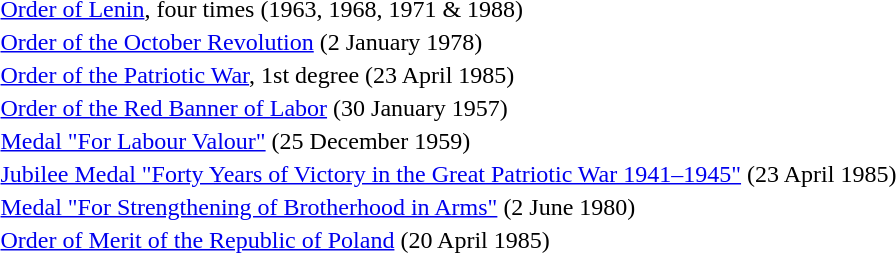<table>
<tr>
<td></td>
<td><a href='#'>Order of Lenin</a>, four times (1963, 1968, 1971 & 1988)</td>
</tr>
<tr>
<td></td>
<td><a href='#'>Order of the October Revolution</a> (2 January 1978)</td>
</tr>
<tr>
<td></td>
<td><a href='#'>Order of the Patriotic War</a>, 1st degree (23 April 1985)</td>
</tr>
<tr>
<td></td>
<td><a href='#'>Order of the Red Banner of Labor</a> (30 January 1957)</td>
</tr>
<tr>
<td></td>
<td><a href='#'>Medal "For Labour Valour"</a>  (25 December 1959)</td>
</tr>
<tr>
<td></td>
<td><a href='#'>Jubilee Medal "Forty Years of Victory in the Great Patriotic War 1941–1945"</a> (23 April 1985)</td>
</tr>
<tr>
<td></td>
<td><a href='#'>Medal "For Strengthening of Brotherhood in Arms"</a> (2 June 1980)</td>
</tr>
<tr>
<td></td>
<td><a href='#'>Order of Merit of the Republic of Poland</a> (20 April 1985)</td>
</tr>
</table>
